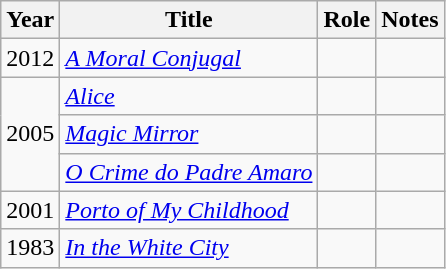<table class="wikitable sortable">
<tr>
<th>Year</th>
<th>Title</th>
<th>Role</th>
<th class="unsortable">Notes</th>
</tr>
<tr>
<td>2012</td>
<td><em><a href='#'>A Moral Conjugal</a></em></td>
<td></td>
<td></td>
</tr>
<tr>
<td rowspan=3>2005</td>
<td><em><a href='#'>Alice</a></em></td>
<td></td>
<td></td>
</tr>
<tr>
<td><em><a href='#'>Magic Mirror</a></em></td>
<td></td>
<td></td>
</tr>
<tr>
<td><em><a href='#'>O Crime do Padre Amaro</a></em></td>
<td></td>
<td></td>
</tr>
<tr>
<td>2001</td>
<td><em><a href='#'>Porto of My Childhood</a></em></td>
<td></td>
<td></td>
</tr>
<tr>
<td>1983</td>
<td><em><a href='#'>In the White City</a></em></td>
<td></td>
<td></td>
</tr>
</table>
